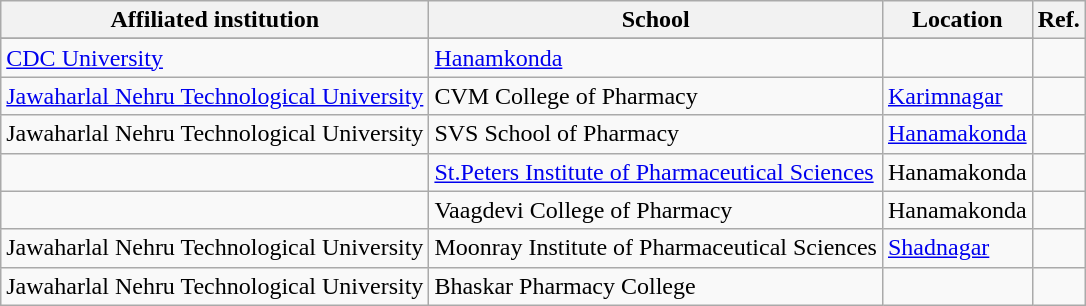<table class="wikitable sortable">
<tr>
<th>Affiliated institution</th>
<th>School</th>
<th>Location</th>
<th>Ref.</th>
</tr>
<tr>
</tr>
<tr>
<td><a href='#'>CDC University</a></td>
<td><a href='#'>Hanamkonda</a></td>
<td></td>
</tr>
<tr>
<td><a href='#'>Jawaharlal Nehru Technological University</a></td>
<td>CVM College of Pharmacy</td>
<td><a href='#'>Karimnagar</a></td>
<td></td>
</tr>
<tr>
<td>Jawaharlal Nehru Technological University</td>
<td>SVS School of Pharmacy</td>
<td><a href='#'>Hanamakonda</a></td>
<td></td>
</tr>
<tr>
<td></td>
<td><a href='#'>St.Peters Institute of Pharmaceutical Sciences</a></td>
<td>Hanamakonda</td>
<td></td>
</tr>
<tr>
<td></td>
<td>Vaagdevi College of Pharmacy</td>
<td>Hanamakonda</td>
<td></td>
</tr>
<tr>
<td>Jawaharlal Nehru Technological University</td>
<td>Moonray Institute of Pharmaceutical Sciences</td>
<td><a href='#'>Shadnagar</a></td>
<td></td>
</tr>
<tr>
<td>Jawaharlal Nehru Technological University</td>
<td>Bhaskar Pharmacy College</td>
<td></td>
<td></td>
</tr>
</table>
